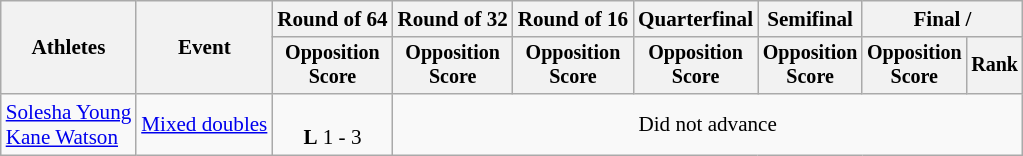<table class=wikitable style=font-size:88%;text-align:center>
<tr>
<th rowspan=2>Athletes</th>
<th rowspan=2>Event</th>
<th>Round of 64</th>
<th>Round of 32</th>
<th>Round of 16</th>
<th>Quarterfinal</th>
<th>Semifinal</th>
<th colspan=2>Final / </th>
</tr>
<tr style=font-size:95%>
<th>Opposition<br>Score</th>
<th>Opposition<br>Score</th>
<th>Opposition<br>Score</th>
<th>Opposition<br>Score</th>
<th>Opposition<br>Score</th>
<th>Opposition<br>Score</th>
<th>Rank</th>
</tr>
<tr>
<td align=left><a href='#'>Solesha Young</a><br><a href='#'>Kane Watson</a></td>
<td align=left><a href='#'>Mixed doubles</a></td>
<td><br><strong>L</strong> 1 - 3</td>
<td colspan=6>Did not advance</td>
</tr>
</table>
